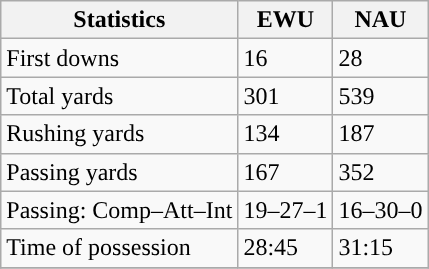<table class="wikitable" style="float: left;">
<tr>
<th>Statistics</th>
<th>EWU</th>
<th>NAU</th>
</tr>
<tr>
<td>First downs</td>
<td>16</td>
<td>28</td>
</tr>
<tr>
<td>Total yards</td>
<td>301</td>
<td>539</td>
</tr>
<tr>
<td>Rushing yards</td>
<td>134</td>
<td>187</td>
</tr>
<tr>
<td>Passing yards</td>
<td>167</td>
<td>352</td>
</tr>
<tr>
<td>Passing: Comp–Att–Int</td>
<td>19–27–1</td>
<td>16–30–0</td>
</tr>
<tr>
<td>Time of possession</td>
<td>28:45</td>
<td>31:15</td>
</tr>
<tr>
</tr>
</table>
